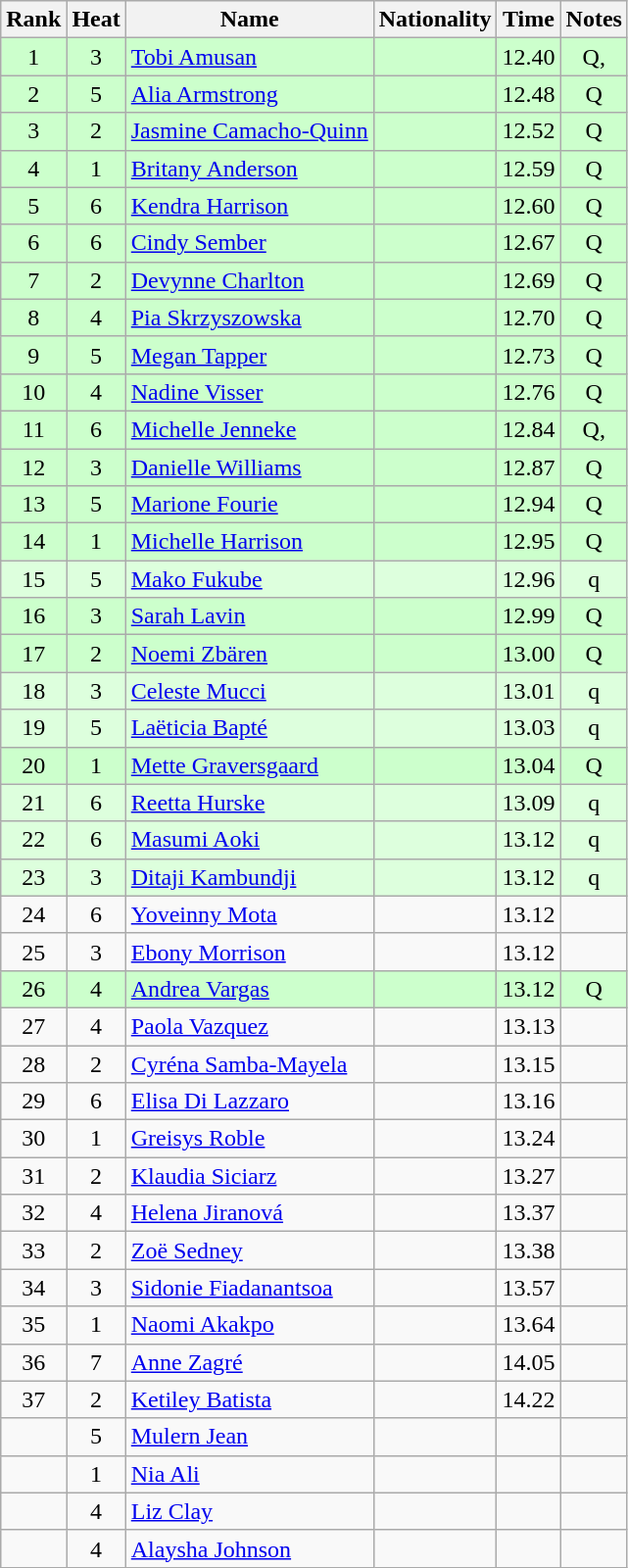<table class="wikitable sortable" style="text-align:center">
<tr>
<th>Rank</th>
<th>Heat</th>
<th>Name</th>
<th>Nationality</th>
<th>Time</th>
<th>Notes</th>
</tr>
<tr bgcolor=ccffcc>
<td>1</td>
<td>3</td>
<td align=left><a href='#'>Tobi Amusan</a></td>
<td align=left></td>
<td>12.40</td>
<td>Q, </td>
</tr>
<tr bgcolor=ccffcc>
<td>2</td>
<td>5</td>
<td align=left><a href='#'>Alia Armstrong</a></td>
<td align=left></td>
<td>12.48</td>
<td>Q</td>
</tr>
<tr bgcolor=ccffcc>
<td>3</td>
<td>2</td>
<td align=left><a href='#'>Jasmine Camacho-Quinn</a></td>
<td align=left></td>
<td>12.52</td>
<td>Q</td>
</tr>
<tr bgcolor=ccffcc>
<td>4</td>
<td>1</td>
<td align=left><a href='#'>Britany Anderson</a></td>
<td align=left></td>
<td>12.59</td>
<td>Q</td>
</tr>
<tr bgcolor=ccffcc>
<td>5</td>
<td>6</td>
<td align=left><a href='#'>Kendra Harrison</a></td>
<td align=left></td>
<td>12.60</td>
<td>Q</td>
</tr>
<tr bgcolor=ccffcc>
<td>6</td>
<td>6</td>
<td align=left><a href='#'>Cindy Sember</a></td>
<td align=left></td>
<td>12.67</td>
<td>Q</td>
</tr>
<tr bgcolor=ccffcc>
<td>7</td>
<td>2</td>
<td align=left><a href='#'>Devynne Charlton</a></td>
<td align=left></td>
<td>12.69</td>
<td>Q</td>
</tr>
<tr bgcolor=ccffcc>
<td>8</td>
<td>4</td>
<td align=left><a href='#'>Pia Skrzyszowska</a></td>
<td align=left></td>
<td>12.70</td>
<td>Q</td>
</tr>
<tr bgcolor=ccffcc>
<td>9</td>
<td>5</td>
<td align=left><a href='#'>Megan Tapper</a></td>
<td align=left></td>
<td>12.73</td>
<td>Q</td>
</tr>
<tr bgcolor=ccffcc>
<td>10</td>
<td>4</td>
<td align=left><a href='#'>Nadine Visser</a></td>
<td align=left></td>
<td>12.76</td>
<td>Q</td>
</tr>
<tr bgcolor=ccffcc>
<td>11</td>
<td>6</td>
<td align=left><a href='#'>Michelle Jenneke</a></td>
<td align=left></td>
<td>12.84</td>
<td>Q, </td>
</tr>
<tr bgcolor=ccffcc>
<td>12</td>
<td>3</td>
<td align=left><a href='#'>Danielle Williams</a></td>
<td align=left></td>
<td>12.87</td>
<td>Q</td>
</tr>
<tr bgcolor=ccffcc>
<td>13</td>
<td>5</td>
<td align=left><a href='#'>Marione Fourie</a></td>
<td align=left></td>
<td>12.94</td>
<td>Q</td>
</tr>
<tr bgcolor=ccffcc>
<td>14</td>
<td>1</td>
<td align=left><a href='#'>Michelle Harrison</a></td>
<td align=left></td>
<td>12.95</td>
<td>Q</td>
</tr>
<tr bgcolor=ddffdd>
<td>15</td>
<td>5</td>
<td align=left><a href='#'>Mako Fukube</a></td>
<td align=left></td>
<td>12.96</td>
<td>q</td>
</tr>
<tr bgcolor=ccffcc>
<td>16</td>
<td>3</td>
<td align=left><a href='#'>Sarah Lavin</a></td>
<td align=left></td>
<td>12.99</td>
<td>Q</td>
</tr>
<tr bgcolor=ccffcc>
<td>17</td>
<td>2</td>
<td align=left><a href='#'>Noemi Zbären</a></td>
<td align=left></td>
<td>13.00</td>
<td>Q</td>
</tr>
<tr bgcolor=ddffdd>
<td>18</td>
<td>3</td>
<td align=left><a href='#'>Celeste Mucci</a></td>
<td align=left></td>
<td>13.01</td>
<td>q</td>
</tr>
<tr bgcolor=ddffdd>
<td>19</td>
<td>5</td>
<td align=left><a href='#'>Laëticia Bapté</a></td>
<td align=left></td>
<td>13.03</td>
<td>q</td>
</tr>
<tr bgcolor=ccffcc>
<td>20</td>
<td>1</td>
<td align=left><a href='#'>Mette Graversgaard</a></td>
<td align=left></td>
<td>13.04</td>
<td>Q</td>
</tr>
<tr bgcolor=ddffdd>
<td>21</td>
<td>6</td>
<td align=left><a href='#'>Reetta Hurske</a></td>
<td align=left></td>
<td>13.09</td>
<td>q</td>
</tr>
<tr bgcolor=ddffdd>
<td>22</td>
<td>6</td>
<td align=left><a href='#'>Masumi Aoki</a></td>
<td align=left></td>
<td>13.12</td>
<td>q</td>
</tr>
<tr bgcolor=ddffdd>
<td>23</td>
<td>3</td>
<td align=left><a href='#'>Ditaji Kambundji</a></td>
<td align=left></td>
<td>13.12</td>
<td>q</td>
</tr>
<tr>
<td>24</td>
<td>6</td>
<td align=left><a href='#'>Yoveinny Mota</a></td>
<td align=left></td>
<td>13.12</td>
<td></td>
</tr>
<tr>
<td>25</td>
<td>3</td>
<td align=left><a href='#'>Ebony Morrison</a></td>
<td align=left></td>
<td>13.12</td>
<td></td>
</tr>
<tr bgcolor=ccffcc>
<td>26</td>
<td>4</td>
<td align=left><a href='#'>Andrea Vargas</a></td>
<td align=left></td>
<td>13.12</td>
<td>Q</td>
</tr>
<tr>
<td>27</td>
<td>4</td>
<td align=left><a href='#'>Paola Vazquez</a></td>
<td align=left></td>
<td>13.13</td>
<td></td>
</tr>
<tr>
<td>28</td>
<td>2</td>
<td align=left><a href='#'>Cyréna Samba-Mayela</a></td>
<td align=left></td>
<td>13.15</td>
<td></td>
</tr>
<tr>
<td>29</td>
<td>6</td>
<td align=left><a href='#'>Elisa Di Lazzaro</a></td>
<td align=left></td>
<td>13.16</td>
<td></td>
</tr>
<tr>
<td>30</td>
<td>1</td>
<td align=left><a href='#'>Greisys Roble</a></td>
<td align=left></td>
<td>13.24</td>
<td></td>
</tr>
<tr>
<td>31</td>
<td>2</td>
<td align=left><a href='#'>Klaudia Siciarz</a></td>
<td align=left></td>
<td>13.27</td>
<td></td>
</tr>
<tr>
<td>32</td>
<td>4</td>
<td align=left><a href='#'>Helena Jiranová</a></td>
<td align=left></td>
<td>13.37</td>
<td></td>
</tr>
<tr>
<td>33</td>
<td>2</td>
<td align=left><a href='#'>Zoë Sedney</a></td>
<td align=left></td>
<td>13.38</td>
<td></td>
</tr>
<tr>
<td>34</td>
<td>3</td>
<td align=left><a href='#'>Sidonie Fiadanantsoa</a></td>
<td align=left></td>
<td>13.57</td>
<td></td>
</tr>
<tr>
<td>35</td>
<td>1</td>
<td align=left><a href='#'>Naomi Akakpo</a></td>
<td align=left></td>
<td>13.64</td>
<td></td>
</tr>
<tr>
<td>36</td>
<td>7</td>
<td align=left><a href='#'>Anne Zagré</a></td>
<td align=left></td>
<td>14.05</td>
<td></td>
</tr>
<tr>
<td>37</td>
<td>2</td>
<td align=left><a href='#'>Ketiley Batista</a></td>
<td align=left></td>
<td>14.22</td>
<td></td>
</tr>
<tr>
<td></td>
<td>5</td>
<td align=left><a href='#'>Mulern Jean</a></td>
<td align=left></td>
<td></td>
<td></td>
</tr>
<tr>
<td></td>
<td>1</td>
<td align=left><a href='#'>Nia Ali</a></td>
<td align=left></td>
<td></td>
<td></td>
</tr>
<tr>
<td></td>
<td>4</td>
<td align=left><a href='#'>Liz Clay</a></td>
<td align=left></td>
<td></td>
<td></td>
</tr>
<tr>
<td></td>
<td>4</td>
<td align=left><a href='#'>Alaysha Johnson</a></td>
<td align=left></td>
<td></td>
<td></td>
</tr>
</table>
